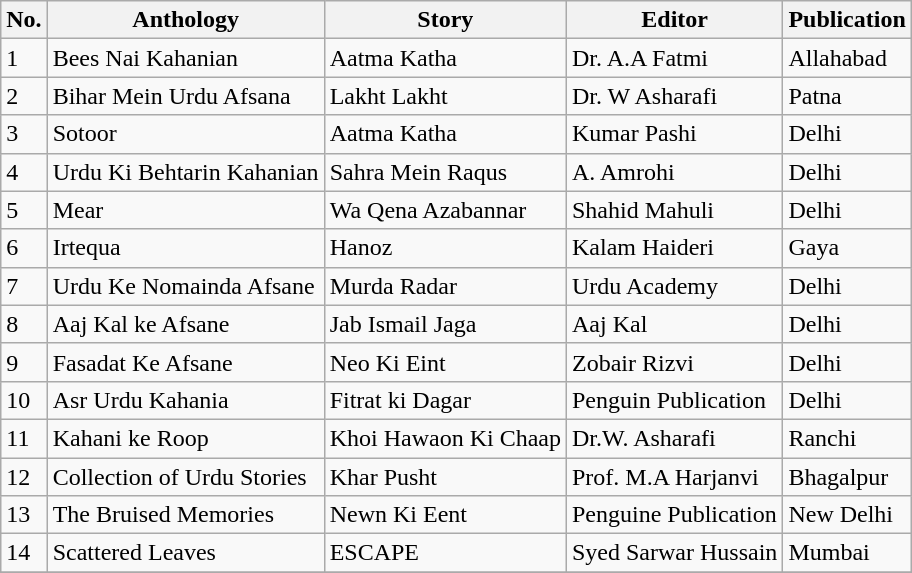<table class="wikitable">
<tr>
<th>No.</th>
<th>Anthology</th>
<th>Story</th>
<th>Editor</th>
<th>Publication</th>
</tr>
<tr>
<td>1</td>
<td>Bees Nai Kahanian</td>
<td>Aatma Katha</td>
<td>Dr. A.A Fatmi</td>
<td>Allahabad</td>
</tr>
<tr>
<td>2</td>
<td>Bihar Mein Urdu Afsana</td>
<td>Lakht Lakht</td>
<td>Dr. W Asharafi</td>
<td>Patna</td>
</tr>
<tr>
<td>3</td>
<td>Sotoor</td>
<td>Aatma Katha</td>
<td>Kumar Pashi</td>
<td>Delhi</td>
</tr>
<tr>
<td>4</td>
<td>Urdu Ki Behtarin Kahanian</td>
<td>Sahra Mein Raqus</td>
<td>A. Amrohi</td>
<td>Delhi</td>
</tr>
<tr>
<td>5</td>
<td>Mear</td>
<td>Wa Qena Azabannar</td>
<td>Shahid Mahuli</td>
<td>Delhi</td>
</tr>
<tr>
<td>6</td>
<td>Irtequa</td>
<td>Hanoz</td>
<td>Kalam Haideri</td>
<td>Gaya</td>
</tr>
<tr>
<td>7</td>
<td>Urdu Ke Nomainda Afsane</td>
<td>Murda Radar</td>
<td>Urdu Academy</td>
<td>Delhi</td>
</tr>
<tr>
<td>8</td>
<td>Aaj Kal ke Afsane</td>
<td>Jab Ismail Jaga</td>
<td>Aaj Kal</td>
<td>Delhi</td>
</tr>
<tr>
<td>9</td>
<td>Fasadat Ke Afsane</td>
<td>Neo Ki Eint</td>
<td>Zobair Rizvi</td>
<td>Delhi</td>
</tr>
<tr>
<td>10</td>
<td>Asr Urdu Kahania</td>
<td>Fitrat ki Dagar</td>
<td>Penguin Publication</td>
<td>Delhi</td>
</tr>
<tr>
<td>11</td>
<td>Kahani ke Roop</td>
<td>Khoi Hawaon Ki Chaap</td>
<td>Dr.W. Asharafi</td>
<td>Ranchi</td>
</tr>
<tr>
<td>12</td>
<td>Collection of Urdu Stories</td>
<td>Khar Pusht</td>
<td>Prof. M.A Harjanvi</td>
<td>Bhagalpur</td>
</tr>
<tr>
<td>13</td>
<td>The Bruised Memories</td>
<td>Newn Ki Eent</td>
<td>Penguine Publication</td>
<td>New Delhi</td>
</tr>
<tr>
<td>14</td>
<td>Scattered Leaves</td>
<td>ESCAPE</td>
<td>Syed Sarwar Hussain</td>
<td>Mumbai</td>
</tr>
<tr>
</tr>
</table>
